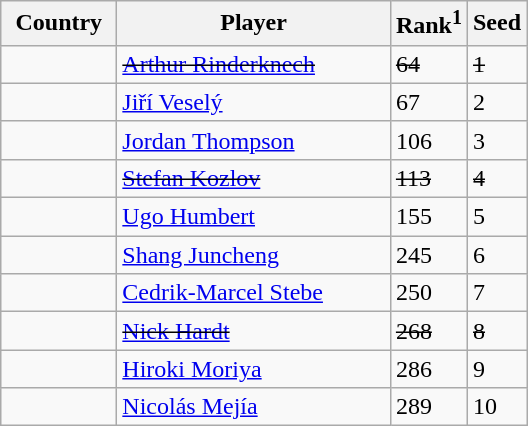<table class="sortable wikitable">
<tr>
<th style="width:70px;">Country</th>
<th style="width:175px;">Player</th>
<th>Rank<sup>1</sup></th>
<th>Seed</th>
</tr>
<tr>
<td><s></s></td>
<td><s><a href='#'>Arthur Rinderknech</a></s></td>
<td><s>64</s></td>
<td><s>1</s></td>
</tr>
<tr>
<td></td>
<td><a href='#'>Jiří Veselý</a></td>
<td>67</td>
<td>2</td>
</tr>
<tr>
<td></td>
<td><a href='#'>Jordan Thompson</a></td>
<td>106</td>
<td>3</td>
</tr>
<tr>
<td><s></s></td>
<td><s><a href='#'>Stefan Kozlov</a></s></td>
<td><s>113</s></td>
<td><s>4</s></td>
</tr>
<tr>
<td></td>
<td><a href='#'>Ugo Humbert</a></td>
<td>155</td>
<td>5</td>
</tr>
<tr>
<td></td>
<td><a href='#'>Shang Juncheng</a></td>
<td>245</td>
<td>6</td>
</tr>
<tr>
<td></td>
<td><a href='#'>Cedrik-Marcel Stebe</a></td>
<td>250</td>
<td>7</td>
</tr>
<tr>
<td><s></s></td>
<td><s><a href='#'>Nick Hardt</a></s></td>
<td><s>268</s></td>
<td><s>8</s></td>
</tr>
<tr>
<td></td>
<td><a href='#'>Hiroki Moriya</a></td>
<td>286</td>
<td>9</td>
</tr>
<tr>
<td></td>
<td><a href='#'>Nicolás Mejía</a></td>
<td>289</td>
<td>10</td>
</tr>
</table>
